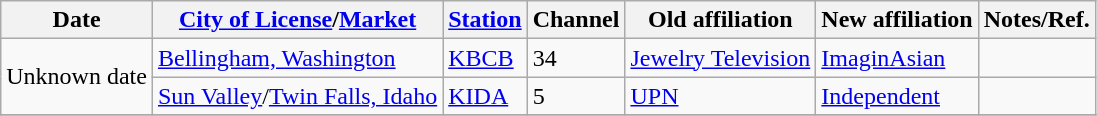<table class="wikitable sortable">
<tr>
<th>Date</th>
<th><a href='#'>City of License</a>/<a href='#'>Market</a></th>
<th><a href='#'>Station</a></th>
<th>Channel</th>
<th>Old affiliation</th>
<th>New affiliation</th>
<th>Notes/Ref.</th>
</tr>
<tr>
<td rowspan=2>Unknown date</td>
<td><a href='#'>Bellingham, Washington</a> <br> </td>
<td><a href='#'>KBCB</a></td>
<td>34</td>
<td><a href='#'>Jewelry Television</a></td>
<td><a href='#'>ImaginAsian</a></td>
<td></td>
</tr>
<tr>
<td><a href='#'>Sun Valley</a>/<a href='#'>Twin Falls, Idaho</a></td>
<td><a href='#'>KIDA</a></td>
<td>5</td>
<td><a href='#'>UPN</a></td>
<td><a href='#'>Independent</a></td>
<td></td>
</tr>
<tr>
</tr>
</table>
